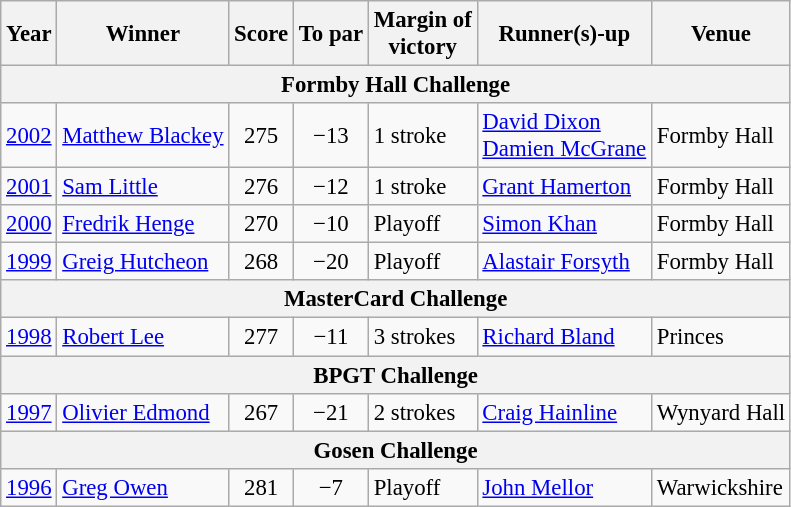<table class=wikitable style="font-size:95%">
<tr>
<th>Year</th>
<th>Winner</th>
<th>Score</th>
<th>To par</th>
<th>Margin of<br>victory</th>
<th>Runner(s)-up</th>
<th>Venue</th>
</tr>
<tr>
<th colspan=7>Formby Hall Challenge</th>
</tr>
<tr>
<td><a href='#'>2002</a></td>
<td> <a href='#'>Matthew Blackey</a></td>
<td align=center>275</td>
<td align=center>−13</td>
<td>1 stroke</td>
<td> <a href='#'>David Dixon</a><br> <a href='#'>Damien McGrane</a></td>
<td>Formby Hall</td>
</tr>
<tr>
<td><a href='#'>2001</a></td>
<td> <a href='#'>Sam Little</a></td>
<td align=center>276</td>
<td align=center>−12</td>
<td>1 stroke</td>
<td> <a href='#'>Grant Hamerton</a></td>
<td>Formby Hall</td>
</tr>
<tr>
<td><a href='#'>2000</a></td>
<td> <a href='#'>Fredrik Henge</a></td>
<td align=center>270</td>
<td align=center>−10</td>
<td>Playoff</td>
<td> <a href='#'>Simon Khan</a></td>
<td>Formby Hall</td>
</tr>
<tr>
<td><a href='#'>1999</a></td>
<td> <a href='#'>Greig Hutcheon</a></td>
<td align=center>268</td>
<td align=center>−20</td>
<td>Playoff</td>
<td> <a href='#'>Alastair Forsyth</a></td>
<td>Formby Hall</td>
</tr>
<tr>
<th colspan=7>MasterCard Challenge</th>
</tr>
<tr>
<td><a href='#'>1998</a></td>
<td> <a href='#'>Robert Lee</a></td>
<td align=center>277</td>
<td align=center>−11</td>
<td>3 strokes</td>
<td> <a href='#'>Richard Bland</a></td>
<td>Princes</td>
</tr>
<tr>
<th colspan=7>BPGT Challenge</th>
</tr>
<tr>
<td><a href='#'>1997</a></td>
<td> <a href='#'>Olivier Edmond</a></td>
<td align=center>267</td>
<td align=center>−21</td>
<td>2 strokes</td>
<td> <a href='#'>Craig Hainline</a></td>
<td>Wynyard Hall</td>
</tr>
<tr>
<th colspan=7>Gosen Challenge</th>
</tr>
<tr>
<td><a href='#'>1996</a></td>
<td> <a href='#'>Greg Owen</a></td>
<td align=center>281</td>
<td align=center>−7</td>
<td>Playoff</td>
<td> <a href='#'>John Mellor</a></td>
<td>Warwickshire</td>
</tr>
</table>
